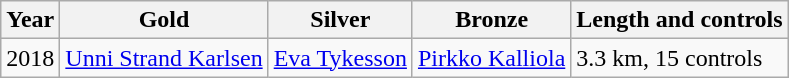<table class="wikitable">
<tr>
<th>Year</th>
<th>Gold</th>
<th>Silver</th>
<th>Bronze</th>
<th>Length and controls</th>
</tr>
<tr>
<td>2018</td>
<td> <a href='#'>Unni Strand Karlsen</a></td>
<td> <a href='#'>Eva Tykesson</a></td>
<td> <a href='#'>Pirkko Kalliola</a></td>
<td>3.3 km, 15 controls</td>
</tr>
</table>
